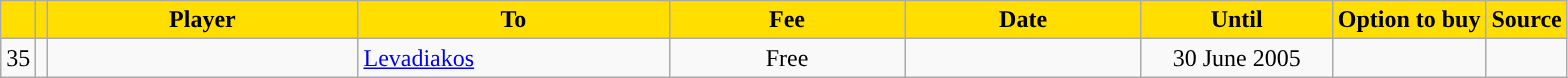<table class="wikitable sortable">
<tr>
<th style="background:#FFDE00"></th>
<th style="background:#FFDE00"></th>
<th width=200 style="background:#FFDE00">Player</th>
<th width=200 style="background:#FFDE00">To</th>
<th width=150 style="background:#FFDE00">Fee</th>
<th width=150 style="background:#FFDE00">Date</th>
<th width=120 style="background:#FFDE00">Until</th>
<th style="background:#FFDE00">Option to buy</th>
<th style="background:#FFDE00">Source</th>
</tr>
<tr>
<td align=center>35</td>
<td align=center></td>
<td></td>
<td> <a href='#'>Levadiakos</a></td>
<td align=center>Free</td>
<td align=center></td>
<td align=center>30 June 2005</td>
<td align=center></td>
<td align=center></td>
</tr>
</table>
